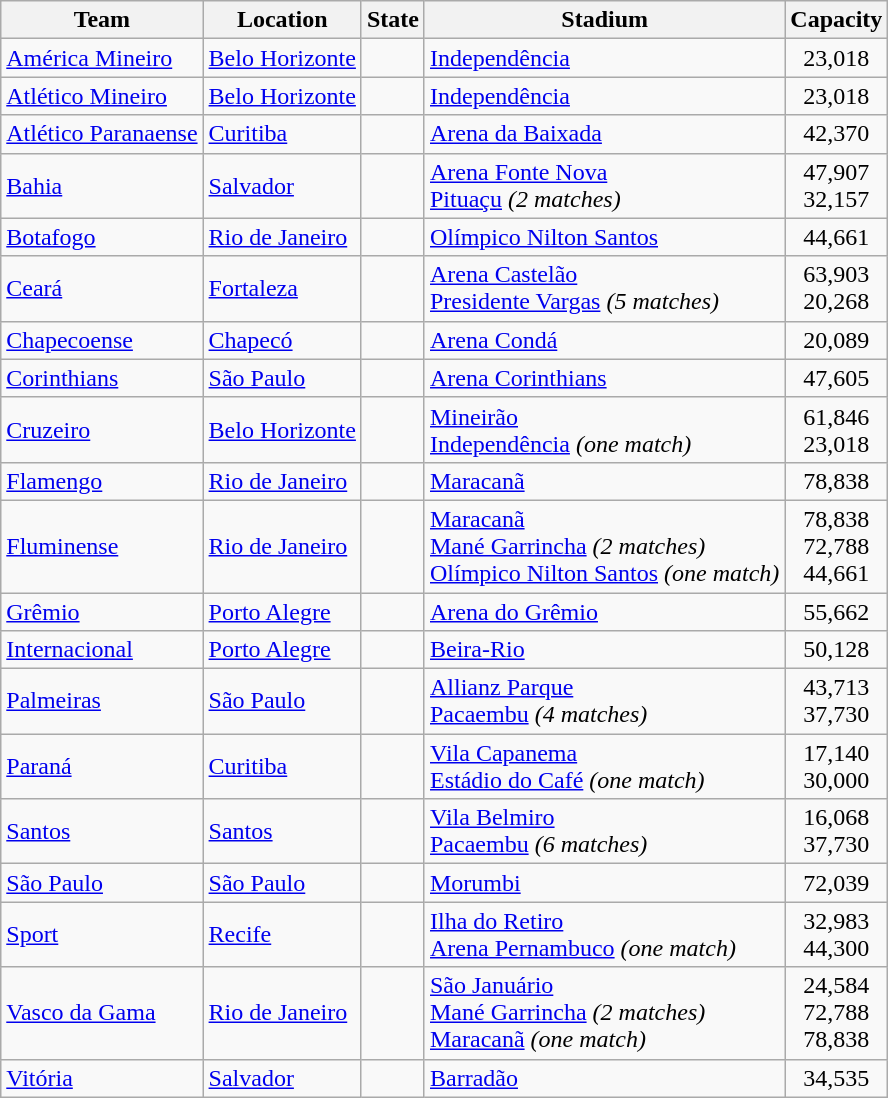<table class="wikitable sortable" style="text-align: left;">
<tr>
<th>Team</th>
<th>Location</th>
<th>State</th>
<th>Stadium</th>
<th>Capacity</th>
</tr>
<tr>
<td><a href='#'>América Mineiro</a></td>
<td><a href='#'>Belo Horizonte</a></td>
<td></td>
<td><a href='#'>Independência</a></td>
<td align=center>23,018</td>
</tr>
<tr>
<td><a href='#'>Atlético Mineiro</a></td>
<td><a href='#'>Belo Horizonte</a></td>
<td></td>
<td><a href='#'>Independência</a></td>
<td align=center>23,018</td>
</tr>
<tr>
<td><a href='#'>Atlético Paranaense</a></td>
<td><a href='#'>Curitiba</a></td>
<td></td>
<td><a href='#'>Arena da Baixada</a></td>
<td align=center>42,370</td>
</tr>
<tr>
<td><a href='#'>Bahia</a></td>
<td><a href='#'>Salvador</a></td>
<td></td>
<td><a href='#'>Arena Fonte Nova</a> <br> <a href='#'>Pituaçu</a> <em>(2 matches)</em></td>
<td align=center>47,907 <br> 32,157</td>
</tr>
<tr>
<td><a href='#'>Botafogo</a></td>
<td><a href='#'>Rio de Janeiro</a></td>
<td></td>
<td><a href='#'>Olímpico Nilton Santos</a></td>
<td align=center>44,661</td>
</tr>
<tr>
<td><a href='#'>Ceará</a></td>
<td><a href='#'>Fortaleza</a></td>
<td></td>
<td><a href='#'>Arena Castelão</a> <br> <a href='#'>Presidente Vargas</a> <em>(5 matches)</em></td>
<td align=center>63,903 <br> 20,268</td>
</tr>
<tr>
<td><a href='#'>Chapecoense</a></td>
<td><a href='#'>Chapecó</a></td>
<td></td>
<td><a href='#'>Arena Condá</a></td>
<td align=center>20,089</td>
</tr>
<tr>
<td><a href='#'>Corinthians</a></td>
<td><a href='#'>São Paulo</a></td>
<td></td>
<td><a href='#'>Arena Corinthians</a></td>
<td align=center>47,605</td>
</tr>
<tr>
<td><a href='#'>Cruzeiro</a></td>
<td><a href='#'>Belo Horizonte</a></td>
<td></td>
<td><a href='#'>Mineirão</a> <br> <a href='#'>Independência</a> <em>(one match)</em></td>
<td align=center>61,846 <br> 23,018</td>
</tr>
<tr>
<td><a href='#'>Flamengo</a></td>
<td><a href='#'>Rio de Janeiro</a></td>
<td></td>
<td><a href='#'>Maracanã</a></td>
<td align=center>78,838</td>
</tr>
<tr>
<td><a href='#'>Fluminense</a></td>
<td><a href='#'>Rio de Janeiro</a></td>
<td></td>
<td><a href='#'>Maracanã</a> <br> <a href='#'>Mané Garrincha</a> <em>(2 matches)</em> <br> <a href='#'>Olímpico Nilton Santos</a> <em>(one match)</em></td>
<td align=center>78,838 <br> 72,788 <br> 44,661</td>
</tr>
<tr>
<td><a href='#'>Grêmio</a></td>
<td><a href='#'>Porto Alegre</a></td>
<td></td>
<td><a href='#'>Arena do Grêmio</a></td>
<td align=center>55,662</td>
</tr>
<tr>
<td><a href='#'>Internacional</a></td>
<td><a href='#'>Porto Alegre</a></td>
<td></td>
<td><a href='#'>Beira-Rio</a></td>
<td align=center>50,128</td>
</tr>
<tr>
<td><a href='#'>Palmeiras</a></td>
<td><a href='#'>São Paulo</a></td>
<td></td>
<td><a href='#'>Allianz Parque</a> <br> <a href='#'>Pacaembu</a> <em>(4 matches)</em></td>
<td align=center>43,713 <br> 37,730</td>
</tr>
<tr>
<td><a href='#'>Paraná</a></td>
<td><a href='#'>Curitiba</a></td>
<td></td>
<td><a href='#'>Vila Capanema</a> <br> <a href='#'>Estádio do Café</a> <em>(one match)</em></td>
<td align=center>17,140 <br> 30,000</td>
</tr>
<tr>
<td><a href='#'>Santos</a></td>
<td><a href='#'>Santos</a></td>
<td></td>
<td><a href='#'>Vila Belmiro</a> <br> <a href='#'>Pacaembu</a> <em>(6 matches)</em></td>
<td align=center>16,068 <br> 37,730</td>
</tr>
<tr>
<td><a href='#'>São Paulo</a></td>
<td><a href='#'>São Paulo</a></td>
<td></td>
<td><a href='#'>Morumbi</a></td>
<td align=center>72,039</td>
</tr>
<tr>
<td><a href='#'>Sport</a></td>
<td><a href='#'>Recife</a></td>
<td></td>
<td><a href='#'>Ilha do Retiro</a> <br> <a href='#'>Arena Pernambuco</a> <em>(one match)</em></td>
<td align=center>32,983 <br> 44,300</td>
</tr>
<tr>
<td><a href='#'>Vasco da Gama</a></td>
<td><a href='#'>Rio de Janeiro</a></td>
<td></td>
<td><a href='#'>São Januário</a> <br> <a href='#'>Mané Garrincha</a> <em>(2 matches)</em> <br> <a href='#'>Maracanã</a> <em>(one match)</em></td>
<td align=center>24,584 <br> 72,788 <br> 78,838</td>
</tr>
<tr>
<td><a href='#'>Vitória</a></td>
<td><a href='#'>Salvador</a></td>
<td></td>
<td><a href='#'>Barradão</a></td>
<td align=center>34,535</td>
</tr>
</table>
